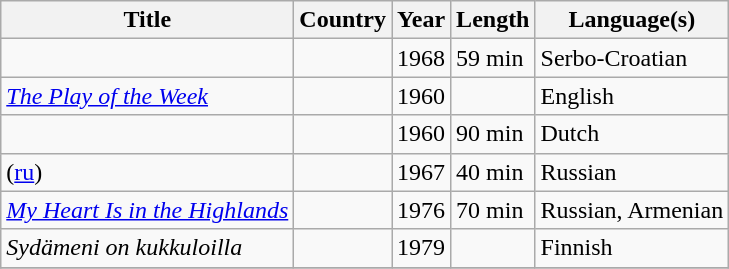<table class="wikitable">
<tr>
<th>Title</th>
<th>Country</th>
<th>Year</th>
<th>Length</th>
<th>Language(s)</th>
</tr>
<tr>
<td></td>
<td></td>
<td>1968</td>
<td>59 min</td>
<td>Serbo-Croatian</td>
</tr>
<tr>
<td><em><a href='#'>The Play of the Week</a></em></td>
<td></td>
<td>1960</td>
<td></td>
<td>English</td>
</tr>
<tr>
<td></td>
<td></td>
<td>1960</td>
<td>90 min</td>
<td>Dutch</td>
</tr>
<tr>
<td> (<a href='#'>ru</a>)</td>
<td></td>
<td>1967</td>
<td>40 min</td>
<td>Russian</td>
</tr>
<tr>
<td><em><a href='#'>My Heart Is in the Highlands</a></em></td>
<td></td>
<td>1976</td>
<td>70 min</td>
<td>Russian, Armenian</td>
</tr>
<tr>
<td><em>Sydämeni on kukkuloilla</em></td>
<td></td>
<td>1979</td>
<td></td>
<td>Finnish</td>
</tr>
<tr>
</tr>
</table>
